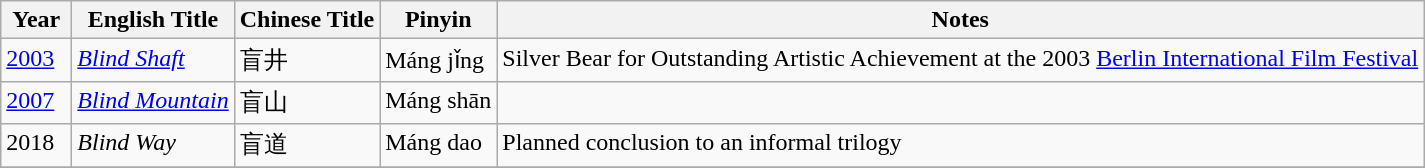<table class="wikitable">
<tr>
<th align="left" valign="top" width="40">Year</th>
<th align="left" valign="top">English Title</th>
<th align="left" valign="top">Chinese Title</th>
<th align="left" valign="top">Pinyin</th>
<th align="left" valign="top">Notes</th>
</tr>
<tr>
<td align="left" valign="top"><a href='#'>2003</a></td>
<td align="left" valign="top"><em><a href='#'>Blind Shaft</a></em></td>
<td align="left" valign="top">盲井</td>
<td align="left" valign="top">Máng jǐng</td>
<td align="left" valign="top">Silver Bear for Outstanding Artistic Achievement at the 2003 <a href='#'>Berlin International Film Festival</a></td>
</tr>
<tr>
<td align="left" valign="top"><a href='#'>2007</a></td>
<td align="left" valign="top"><em><a href='#'>Blind Mountain</a></em></td>
<td align="left" valign="top">盲山</td>
<td align="left" valign="top">Máng shān</td>
<td align="left" valign="top"></td>
</tr>
<tr>
<td align="left" valign="top">2018</td>
<td align="left" valign="top"><em>Blind Way</em></td>
<td align="left" valign="top">盲道</td>
<td align="left" valign="top">Máng dao</td>
<td align="left" valign="top">Planned conclusion to an informal trilogy</td>
</tr>
<tr>
</tr>
</table>
